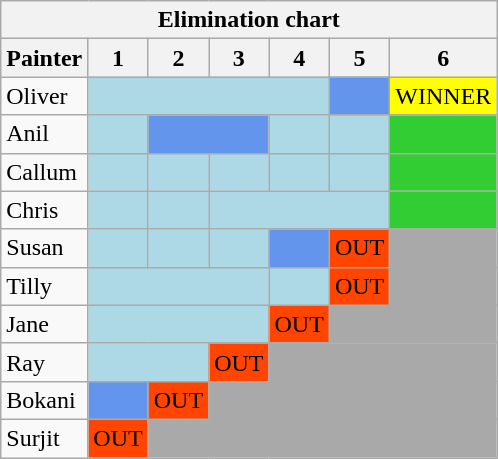<table class="wikitable" style="text-align:center">
<tr>
<th colspan="12">Elimination chart</th>
</tr>
<tr>
<th>Painter</th>
<th>1</th>
<th>2</th>
<th>3</th>
<th>4</th>
<th>5</th>
<th>6</th>
</tr>
<tr>
<td style="text-align:left;">Oliver</td>
<td colspan="4" style="background:Lightblue;"></td>
<td style="background:Cornflowerblue;"></td>
<td style="background:yellow;">WINNER</td>
</tr>
<tr>
<td style="text-align:left;">Anil</td>
<td style="background:Lightblue;"></td>
<td colspan="2" style="background:Cornflowerblue;"></td>
<td style="background:Lightblue;"></td>
<td style="background:Lightblue;"></td>
<td style="background:limegreen;"></td>
</tr>
<tr>
<td style="text-align:left;">Callum</td>
<td style="background:Lightblue;"></td>
<td style="background:Lightblue;"></td>
<td style="background:Lightblue;"></td>
<td style="background:Lightblue;"></td>
<td style="background:Lightblue;"></td>
<td style="background:limegreen;"></td>
</tr>
<tr>
<td style="text-align:left;">Chris</td>
<td style="background:Lightblue;"></td>
<td style="background:Lightblue;"></td>
<td colspan="3" style="background:Lightblue;"></td>
<td style="background:limegreen;"></td>
</tr>
<tr>
<td style="text-align:left;">Susan</td>
<td style="background:Lightblue;"></td>
<td style="background:Lightblue;"></td>
<td style="background:Lightblue;"></td>
<td style="background:Cornflowerblue;"></td>
<td style="background:orangered;">OUT</td>
<td colspan="1" style="background:darkgrey;"></td>
</tr>
<tr>
<td style="text-align:left;">Tilly</td>
<td colspan="3" style="background:Lightblue;"></td>
<td style="background:Lightblue;"></td>
<td style="background:orangered;">OUT</td>
<td colspan="1" style="background:darkgrey;"></td>
</tr>
<tr>
<td style="text-align:left;">Jane</td>
<td style="background:Lightblue;" colspan="3"></td>
<td style="background:orangered;">OUT</td>
<td colspan="2" style="background:darkgrey;"></td>
</tr>
<tr>
<td style="text-align:left;">Ray</td>
<td colspan="2" style="background:Lightblue;"></td>
<td style="background:orangered;">OUT</td>
<td colspan="3" style="background:darkgrey;"></td>
</tr>
<tr>
<td style="text-align:left;">Bokani</td>
<td style="background:Cornflowerblue;"></td>
<td style="background:orangered;">OUT</td>
<td colspan="4" style="background:darkgrey;"></td>
</tr>
<tr>
<td style="text-align:left;">Surjit</td>
<td style="background:orangered;">OUT</td>
<td colspan="5" style="background:darkgrey;"></td>
</tr>
</table>
